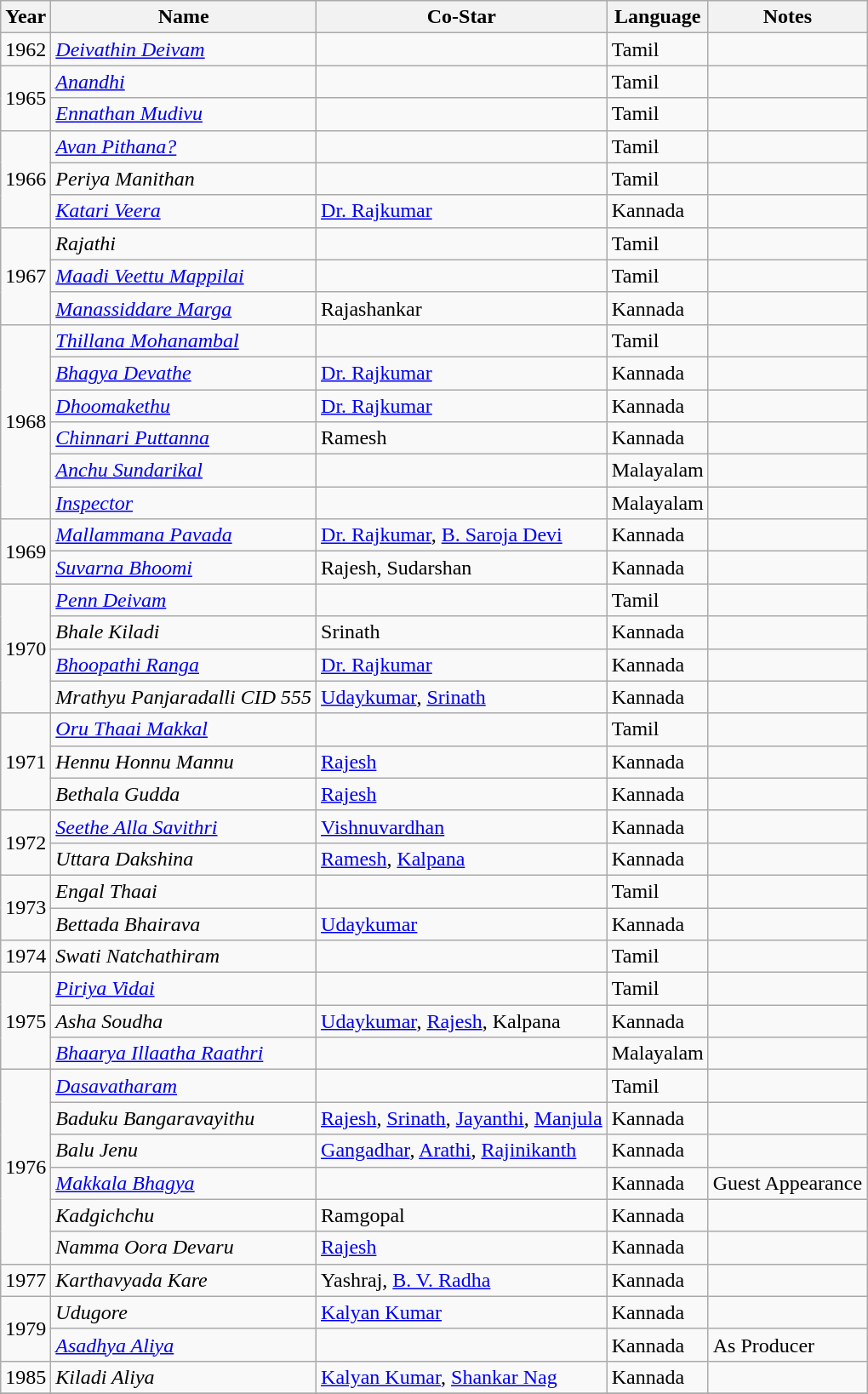<table class="wikitable">
<tr>
<th>Year</th>
<th>Name</th>
<th>Co-Star</th>
<th>Language</th>
<th>Notes</th>
</tr>
<tr>
<td>1962</td>
<td><em><a href='#'>Deivathin Deivam</a></em></td>
<td></td>
<td>Tamil</td>
<td></td>
</tr>
<tr>
<td rowspan="2">1965</td>
<td><em><a href='#'>Anandhi</a></em></td>
<td></td>
<td>Tamil</td>
<td></td>
</tr>
<tr>
<td><em><a href='#'>Ennathan Mudivu</a></em></td>
<td></td>
<td>Tamil</td>
<td></td>
</tr>
<tr>
<td rowspan="3">1966</td>
<td><em><a href='#'>Avan Pithana?</a></em></td>
<td></td>
<td>Tamil</td>
<td></td>
</tr>
<tr>
<td><em>Periya Manithan</em></td>
<td></td>
<td>Tamil</td>
<td></td>
</tr>
<tr>
<td><em><a href='#'>Katari Veera</a></em></td>
<td><a href='#'>Dr. Rajkumar</a></td>
<td>Kannada</td>
<td></td>
</tr>
<tr>
<td rowspan="3">1967</td>
<td><em>Rajathi</em></td>
<td></td>
<td>Tamil</td>
<td></td>
</tr>
<tr>
<td><em><a href='#'>Maadi Veettu Mappilai</a></em></td>
<td></td>
<td>Tamil</td>
<td></td>
</tr>
<tr>
<td><em><a href='#'>Manassiddare Marga</a></em></td>
<td>Rajashankar</td>
<td>Kannada</td>
<td></td>
</tr>
<tr>
<td rowspan="6">1968</td>
<td><em><a href='#'>Thillana Mohanambal</a></em></td>
<td></td>
<td>Tamil</td>
<td></td>
</tr>
<tr>
<td><em><a href='#'>Bhagya Devathe</a></em></td>
<td><a href='#'>Dr. Rajkumar</a></td>
<td>Kannada</td>
<td></td>
</tr>
<tr>
<td><em><a href='#'>Dhoomakethu</a></em></td>
<td><a href='#'>Dr. Rajkumar</a></td>
<td>Kannada</td>
<td></td>
</tr>
<tr>
<td><em><a href='#'>Chinnari Puttanna</a></em></td>
<td>Ramesh</td>
<td>Kannada</td>
<td></td>
</tr>
<tr>
<td><em><a href='#'>Anchu Sundarikal</a></em></td>
<td></td>
<td>Malayalam</td>
<td></td>
</tr>
<tr>
<td><em><a href='#'>Inspector</a></em></td>
<td></td>
<td>Malayalam</td>
<td></td>
</tr>
<tr>
<td rowspan="2">1969</td>
<td><em><a href='#'>Mallammana Pavada</a></em></td>
<td><a href='#'>Dr. Rajkumar</a>, <a href='#'>B. Saroja Devi</a></td>
<td>Kannada</td>
<td></td>
</tr>
<tr>
<td><em><a href='#'>Suvarna Bhoomi</a></em></td>
<td>Rajesh, Sudarshan</td>
<td>Kannada</td>
<td></td>
</tr>
<tr>
<td rowspan="4">1970</td>
<td><em><a href='#'>Penn Deivam</a></em></td>
<td></td>
<td>Tamil</td>
<td></td>
</tr>
<tr>
<td><em>Bhale Kiladi</em></td>
<td>Srinath</td>
<td>Kannada</td>
<td></td>
</tr>
<tr>
<td><em><a href='#'>Bhoopathi Ranga</a></em></td>
<td><a href='#'>Dr. Rajkumar</a></td>
<td>Kannada</td>
<td></td>
</tr>
<tr>
<td><em>Mrathyu Panjaradalli CID 555</em></td>
<td><a href='#'>Udaykumar</a>, <a href='#'>Srinath</a></td>
<td>Kannada</td>
<td></td>
</tr>
<tr>
<td rowspan="3">1971</td>
<td><em><a href='#'>Oru Thaai Makkal</a></em></td>
<td></td>
<td>Tamil</td>
<td></td>
</tr>
<tr>
<td><em>Hennu Honnu Mannu</em></td>
<td><a href='#'>Rajesh</a></td>
<td>Kannada</td>
<td></td>
</tr>
<tr>
<td><em>Bethala Gudda</em></td>
<td><a href='#'>Rajesh</a></td>
<td>Kannada</td>
<td></td>
</tr>
<tr>
<td rowspan="2">1972</td>
<td><em><a href='#'>Seethe Alla Savithri</a></em></td>
<td><a href='#'>Vishnuvardhan</a></td>
<td>Kannada</td>
<td></td>
</tr>
<tr>
<td><em>Uttara Dakshina</em></td>
<td><a href='#'>Ramesh</a>, <a href='#'>Kalpana</a></td>
<td>Kannada</td>
<td></td>
</tr>
<tr>
<td rowspan="2">1973</td>
<td><em>Engal Thaai</em></td>
<td></td>
<td>Tamil</td>
<td></td>
</tr>
<tr>
<td><em>Bettada Bhairava</em></td>
<td><a href='#'>Udaykumar</a></td>
<td>Kannada</td>
<td></td>
</tr>
<tr>
<td>1974</td>
<td><em>Swati Natchathiram</em></td>
<td></td>
<td>Tamil</td>
<td></td>
</tr>
<tr>
<td rowspan="3">1975</td>
<td><em><a href='#'>Piriya Vidai</a></em></td>
<td></td>
<td>Tamil</td>
<td></td>
</tr>
<tr>
<td><em>Asha Soudha</em></td>
<td><a href='#'>Udaykumar</a>, <a href='#'>Rajesh</a>, Kalpana</td>
<td>Kannada</td>
<td></td>
</tr>
<tr>
<td><em><a href='#'>Bhaarya Illaatha Raathri</a></em></td>
<td></td>
<td>Malayalam</td>
<td></td>
</tr>
<tr>
<td rowspan="6">1976</td>
<td><em><a href='#'>Dasavatharam</a> </em></td>
<td></td>
<td>Tamil</td>
<td></td>
</tr>
<tr>
<td><em>Baduku Bangaravayithu</em></td>
<td><a href='#'>Rajesh</a>, <a href='#'>Srinath</a>, <a href='#'>Jayanthi</a>, <a href='#'>Manjula</a></td>
<td>Kannada</td>
<td></td>
</tr>
<tr>
<td><em>Balu Jenu</em></td>
<td><a href='#'>Gangadhar</a>, <a href='#'>Arathi</a>, <a href='#'>Rajinikanth</a></td>
<td>Kannada</td>
<td></td>
</tr>
<tr>
<td><em><a href='#'>Makkala Bhagya</a></em></td>
<td></td>
<td>Kannada</td>
<td>Guest Appearance</td>
</tr>
<tr>
<td><em>Kadgichchu</em></td>
<td>Ramgopal</td>
<td>Kannada</td>
<td></td>
</tr>
<tr>
<td><em>Namma Oora Devaru</em></td>
<td><a href='#'>Rajesh</a></td>
<td>Kannada</td>
<td></td>
</tr>
<tr>
<td>1977</td>
<td><em>Karthavyada Kare</em></td>
<td>Yashraj, <a href='#'>B. V. Radha</a></td>
<td>Kannada</td>
<td></td>
</tr>
<tr>
<td rowspan="2">1979</td>
<td><em>Udugore</em></td>
<td><a href='#'>Kalyan Kumar</a></td>
<td>Kannada</td>
<td></td>
</tr>
<tr>
<td><em><a href='#'>Asadhya Aliya</a></em></td>
<td></td>
<td>Kannada</td>
<td>As Producer</td>
</tr>
<tr>
<td>1985</td>
<td><em>Kiladi Aliya</em></td>
<td><a href='#'>Kalyan Kumar</a>, <a href='#'>Shankar Nag</a></td>
<td>Kannada</td>
<td></td>
</tr>
<tr>
</tr>
</table>
